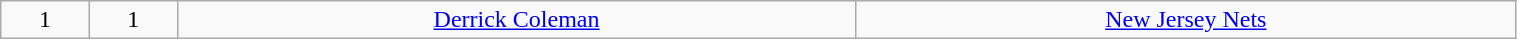<table class="wikitable" style="width:80%;">
<tr style="text-align:center;" bgcolor="">
<td>1</td>
<td>1</td>
<td><a href='#'>Derrick Coleman</a></td>
<td><a href='#'>New Jersey Nets</a></td>
</tr>
</table>
